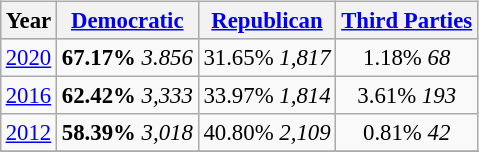<table class="wikitable"  style="float:right; margin:1em; font-size:95%;">
<tr style="background:lightgrey;">
<th>Year</th>
<th><a href='#'>Democratic</a></th>
<th><a href='#'>Republican</a></th>
<th><a href='#'>Third Parties</a></th>
</tr>
<tr>
<td align="center" ><a href='#'>2020</a></td>
<td align="center" ><strong>67.17%</strong> <em>3.856</em></td>
<td align="center" >31.65% <em>1,817</em></td>
<td align="center" >1.18% <em>68</em></td>
</tr>
<tr>
<td align="center" ><a href='#'>2016</a></td>
<td align="center" ><strong>62.42%</strong> <em>3,333</em></td>
<td align="center" >33.97% <em>1,814</em></td>
<td align="center" >3.61% <em>193</em></td>
</tr>
<tr>
<td align="center" ><a href='#'>2012</a></td>
<td align="center" ><strong>58.39%</strong> <em>3,018</em></td>
<td align="center" >40.80% <em>2,109</em></td>
<td align="center" >0.81% <em>42</em></td>
</tr>
<tr>
</tr>
</table>
